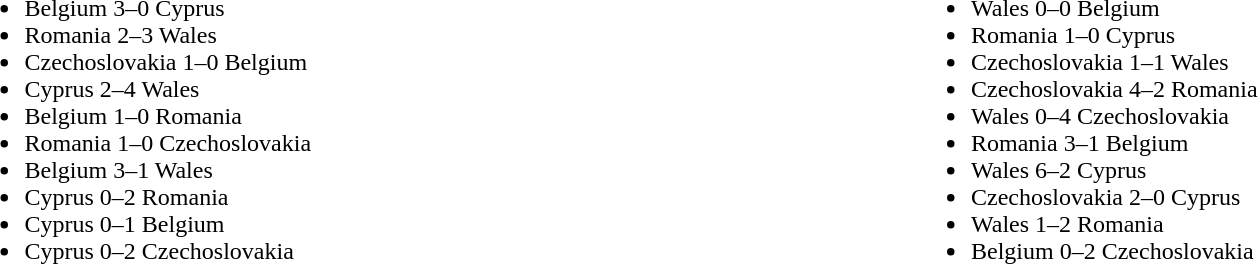<table width=100%>
<tr>
<td valign="middle" align="left" width=50%><br><ul><li>Belgium 3–0 Cyprus</li><li>Romania 2–3 Wales</li><li>Czechoslovakia 1–0 Belgium</li><li>Cyprus 2–4 Wales</li><li>Belgium 1–0 Romania</li><li>Romania 1–0 Czechoslovakia</li><li>Belgium 3–1 Wales</li><li>Cyprus 0–2 Romania</li><li>Cyprus 0–1 Belgium</li><li>Cyprus 0–2 Czechoslovakia</li></ul></td>
<td valign="middle" align="left" width=50%><br><ul><li>Wales 0–0 Belgium</li><li>Romania 1–0 Cyprus</li><li>Czechoslovakia 1–1 Wales</li><li>Czechoslovakia 4–2 Romania</li><li>Wales 0–4 Czechoslovakia</li><li>Romania 3–1 Belgium</li><li>Wales 6–2 Cyprus</li><li>Czechoslovakia 2–0 Cyprus</li><li>Wales 1–2 Romania</li><li>Belgium 0–2 Czechoslovakia</li></ul></td>
</tr>
</table>
